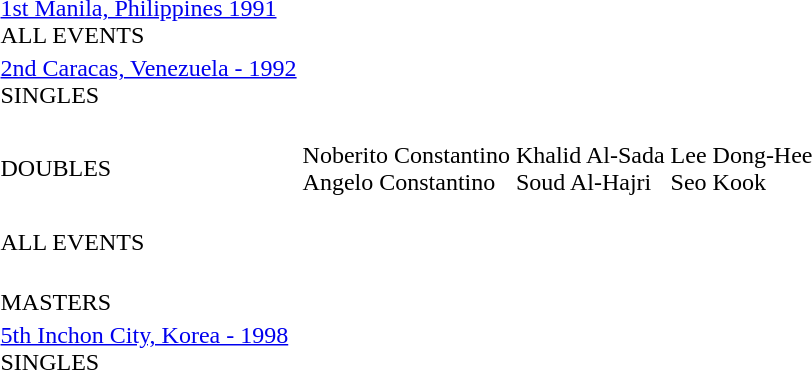<table>
<tr>
</tr>
<tr>
<td><a href='#'>1st Manila, Philippines 1991</a> <br> ALL EVENTS</td>
<td></td>
<td></td>
<td></td>
</tr>
<tr>
<td><a href='#'>2nd Caracas, Venezuela - 1992</a><br> SINGLES</td>
<td></td>
<td></td>
<td></td>
</tr>
<tr>
<td><br>  DOUBLES</td>
<td><br>Noberito Constantino<br>Angelo Constantino</td>
<td><br>Khalid Al-Sada<br>Soud Al-Hajri</td>
<td><br>Lee Dong-Hee<br>Seo Kook</td>
</tr>
<tr>
<td><br> ALL EVENTS</td>
<td></td>
<td></td>
<td></td>
</tr>
<tr>
<td><br> MASTERS</td>
<td></td>
<td></td>
<td></td>
</tr>
<tr>
<td><a href='#'>5th Inchon City, Korea - 1998</a><br> SINGLES</td>
<td></td>
<td></td>
<td></td>
</tr>
<tr>
</tr>
</table>
